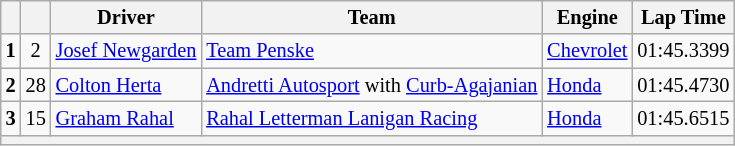<table class="wikitable" style="font-size:85%;">
<tr>
<th></th>
<th></th>
<th>Driver</th>
<th>Team</th>
<th>Engine</th>
<th>Lap Time</th>
</tr>
<tr>
<td style="text-align:center;"><strong>1</strong></td>
<td style="text-align:center;">2</td>
<td> <a href='#'>Josef Newgarden</a> <strong></strong></td>
<td><a href='#'>Team Penske</a></td>
<td><a href='#'>Chevrolet</a></td>
<td>01:45.3399</td>
</tr>
<tr>
<td style="text-align:center;"><strong>2</strong></td>
<td style="text-align:center;">28</td>
<td> <a href='#'>Colton Herta</a></td>
<td><a href='#'>Andretti Autosport</a> with <a href='#'>Curb-Agajanian</a></td>
<td><a href='#'>Honda</a></td>
<td>01:45.4730</td>
</tr>
<tr>
<td style="text-align:center;"><strong>3</strong></td>
<td style="text-align:center;">15</td>
<td> <a href='#'>Graham Rahal</a></td>
<td><a href='#'>Rahal Letterman Lanigan Racing</a></td>
<td><a href='#'>Honda</a></td>
<td>01:45.6515</td>
</tr>
<tr>
<th colspan="6"></th>
</tr>
</table>
